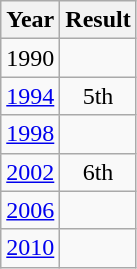<table class="wikitable" style="text-align:center">
<tr>
<th>Year</th>
<th>Result</th>
</tr>
<tr>
<td>1990</td>
<td></td>
</tr>
<tr>
<td><a href='#'>1994</a></td>
<td>5th</td>
</tr>
<tr>
<td><a href='#'>1998</a></td>
<td></td>
</tr>
<tr>
<td><a href='#'>2002</a></td>
<td>6th</td>
</tr>
<tr>
<td><a href='#'>2006</a></td>
<td></td>
</tr>
<tr>
<td><a href='#'>2010</a></td>
<td></td>
</tr>
</table>
